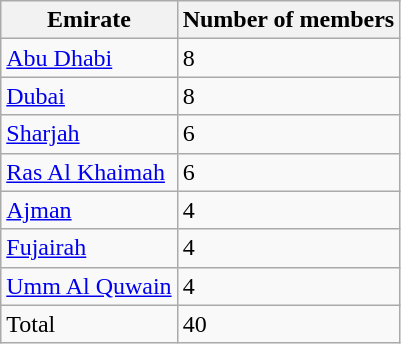<table align="center" class="wikitable sortable">
<tr>
<th>Emirate</th>
<th>Number of members</th>
</tr>
<tr>
<td><a href='#'>Abu Dhabi</a></td>
<td>8</td>
</tr>
<tr>
<td><a href='#'>Dubai</a></td>
<td>8</td>
</tr>
<tr>
<td><a href='#'>Sharjah</a></td>
<td>6</td>
</tr>
<tr>
<td><a href='#'>Ras Al Khaimah</a></td>
<td>6</td>
</tr>
<tr>
<td><a href='#'>Ajman</a></td>
<td>4</td>
</tr>
<tr>
<td><a href='#'>Fujairah</a></td>
<td>4</td>
</tr>
<tr>
<td><a href='#'>Umm Al Quwain</a></td>
<td>4</td>
</tr>
<tr class="sortbottom">
<td>Total</td>
<td>40</td>
</tr>
</table>
